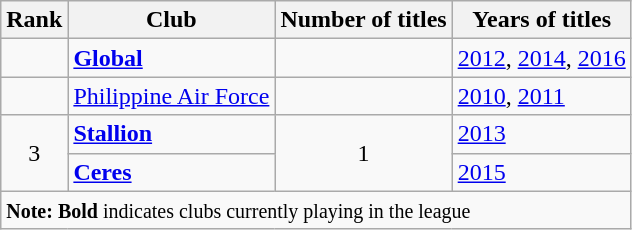<table class= "wikitable" style="text-align: left;">
<tr>
<th>Rank</th>
<th>Club</th>
<th>Number of titles</th>
<th>Years of titles</th>
</tr>
<tr>
<td></td>
<td><strong><a href='#'>Global</a></strong></td>
<td></td>
<td><a href='#'>2012</a>, <a href='#'>2014</a>, <a href='#'>2016</a></td>
</tr>
<tr>
<td></td>
<td><a href='#'>Philippine Air Force</a></td>
<td></td>
<td><a href='#'>2010</a>, <a href='#'>2011</a></td>
</tr>
<tr>
<td rowspan="2" style="text-align:center;">3</td>
<td><strong><a href='#'>Stallion</a></strong></td>
<td rowspan="2" style="text-align:center;">1</td>
<td><a href='#'>2013</a></td>
</tr>
<tr>
<td><strong><a href='#'>Ceres</a></strong></td>
<td><a href='#'>2015</a></td>
</tr>
<tr>
<td colspan="4"><small><strong>Note:</strong> <strong>Bold</strong> indicates clubs currently playing in the league </small></td>
</tr>
</table>
